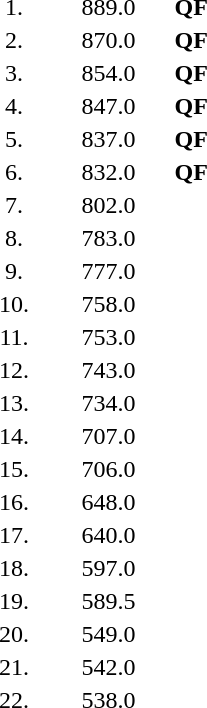<table style="text-align:center">
<tr>
<td width=30>1.</td>
<td align=left></td>
<td width=80>889.0</td>
<td><strong>QF</strong></td>
</tr>
<tr>
<td>2.</td>
<td align=left></td>
<td>870.0</td>
<td><strong>QF</strong></td>
</tr>
<tr>
<td>3.</td>
<td align=left></td>
<td>854.0</td>
<td><strong>QF</strong></td>
</tr>
<tr>
<td>4.</td>
<td align=left></td>
<td>847.0</td>
<td><strong>QF</strong></td>
</tr>
<tr>
<td>5.</td>
<td align=left></td>
<td>837.0</td>
<td><strong>QF</strong></td>
</tr>
<tr>
<td>6.</td>
<td align=left></td>
<td>832.0</td>
<td><strong>QF</strong></td>
</tr>
<tr>
<td>7.</td>
<td align=left></td>
<td>802.0</td>
<td></td>
</tr>
<tr>
<td>8.</td>
<td align=left></td>
<td>783.0</td>
<td></td>
</tr>
<tr>
<td>9.</td>
<td align=left></td>
<td>777.0</td>
<td></td>
</tr>
<tr>
<td>10.</td>
<td align=left></td>
<td>758.0</td>
<td></td>
</tr>
<tr>
<td>11.</td>
<td align=left></td>
<td>753.0</td>
<td></td>
</tr>
<tr>
<td>12.</td>
<td align=left></td>
<td>743.0</td>
<td></td>
</tr>
<tr>
<td>13.</td>
<td align=left></td>
<td>734.0</td>
<td></td>
</tr>
<tr>
<td>14.</td>
<td align=left></td>
<td>707.0</td>
<td></td>
</tr>
<tr>
<td>15.</td>
<td align=left></td>
<td>706.0</td>
<td></td>
</tr>
<tr>
<td>16.</td>
<td align=left></td>
<td>648.0</td>
<td></td>
</tr>
<tr>
<td>17.</td>
<td align=left></td>
<td>640.0</td>
<td></td>
</tr>
<tr>
<td>18.</td>
<td align=left></td>
<td>597.0</td>
<td></td>
</tr>
<tr>
<td>19.</td>
<td align=left></td>
<td>589.5</td>
<td></td>
</tr>
<tr>
<td>20.</td>
<td align=left></td>
<td>549.0</td>
<td></td>
</tr>
<tr>
<td>21.</td>
<td align=left></td>
<td>542.0</td>
<td></td>
</tr>
<tr>
<td>22.</td>
<td align=left></td>
<td>538.0</td>
<td></td>
</tr>
</table>
